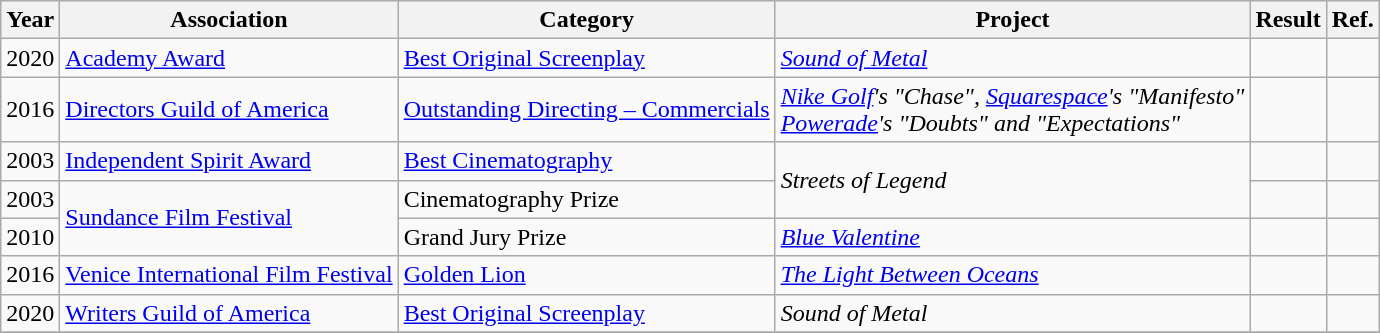<table class="wikitable">
<tr>
<th>Year</th>
<th>Association</th>
<th>Category</th>
<th>Project</th>
<th>Result</th>
<th class=unsortable>Ref.</th>
</tr>
<tr>
<td>2020</td>
<td><a href='#'>Academy Award</a></td>
<td><a href='#'>Best Original Screenplay</a></td>
<td><em><a href='#'>Sound of Metal</a></em></td>
<td></td>
<td></td>
</tr>
<tr>
<td>2016</td>
<td><a href='#'>Directors Guild of America</a></td>
<td><a href='#'>Outstanding Directing – Commercials</a></td>
<td><em><a href='#'>Nike Golf</a>'s "Chase", <a href='#'>Squarespace</a>'s "Manifesto" <br> <a href='#'>Powerade</a>'s "Doubts" and "Expectations"</em></td>
<td></td>
<td></td>
</tr>
<tr>
<td>2003</td>
<td><a href='#'>Independent Spirit Award</a></td>
<td><a href='#'>Best Cinematography</a></td>
<td rowspan=2><em>Streets of Legend</em></td>
<td></td>
<td></td>
</tr>
<tr>
<td>2003</td>
<td rowspan=2><a href='#'>Sundance Film Festival</a></td>
<td>Cinematography Prize</td>
<td></td>
<td></td>
</tr>
<tr>
<td>2010</td>
<td>Grand Jury Prize</td>
<td><em><a href='#'>Blue Valentine</a></em></td>
<td></td>
<td></td>
</tr>
<tr>
<td>2016</td>
<td><a href='#'>Venice International Film Festival</a></td>
<td><a href='#'>Golden Lion</a></td>
<td><em><a href='#'>The Light Between Oceans</a></em></td>
<td></td>
<td></td>
</tr>
<tr>
<td>2020</td>
<td><a href='#'>Writers Guild of America</a></td>
<td><a href='#'>Best Original Screenplay</a></td>
<td><em>Sound of Metal</em></td>
<td></td>
<td></td>
</tr>
<tr>
</tr>
</table>
